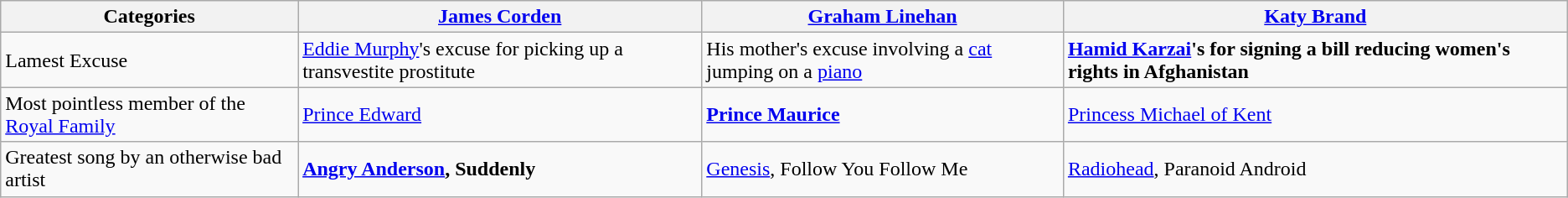<table class="wikitable">
<tr>
<th>Categories</th>
<th><a href='#'>James Corden</a></th>
<th><a href='#'>Graham Linehan</a></th>
<th><a href='#'>Katy Brand</a></th>
</tr>
<tr>
<td>Lamest Excuse</td>
<td><a href='#'>Eddie Murphy</a>'s excuse for picking up a transvestite prostitute</td>
<td>His mother's excuse involving a <a href='#'>cat</a> jumping on a <a href='#'>piano</a></td>
<td><strong><a href='#'>Hamid Karzai</a>'s for signing a bill reducing women's rights in Afghanistan</strong></td>
</tr>
<tr>
<td>Most pointless member of the <a href='#'>Royal Family</a></td>
<td><a href='#'>Prince Edward</a></td>
<td><strong><a href='#'>Prince Maurice</a></strong></td>
<td><a href='#'>Princess Michael of Kent</a></td>
</tr>
<tr>
<td>Greatest song by an otherwise bad artist</td>
<td><strong><a href='#'>Angry Anderson</a>, Suddenly</strong></td>
<td><a href='#'>Genesis</a>, Follow You Follow Me</td>
<td><a href='#'>Radiohead</a>, Paranoid Android</td>
</tr>
</table>
